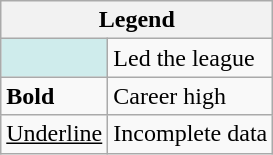<table class="wikitable">
<tr>
<th colspan="2">Legend</th>
</tr>
<tr>
<td style="background:#cfecec; width:3em;"></td>
<td>Led the league</td>
</tr>
<tr>
<td style="width:3em;"><strong>Bold</strong></td>
<td>Career high</td>
</tr>
<tr>
<td style="width:3em;"><u>Underline</u></td>
<td>Incomplete data</td>
</tr>
</table>
